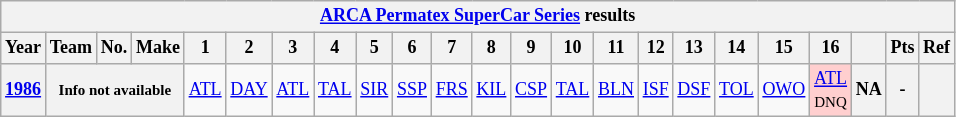<table class="wikitable" style="text-align:center; font-size:75%">
<tr>
<th colspan=45><a href='#'>ARCA Permatex SuperCar Series</a> results</th>
</tr>
<tr>
<th>Year</th>
<th>Team</th>
<th>No.</th>
<th>Make</th>
<th>1</th>
<th>2</th>
<th>3</th>
<th>4</th>
<th>5</th>
<th>6</th>
<th>7</th>
<th>8</th>
<th>9</th>
<th>10</th>
<th>11</th>
<th>12</th>
<th>13</th>
<th>14</th>
<th>15</th>
<th>16</th>
<th></th>
<th>Pts</th>
<th>Ref</th>
</tr>
<tr>
<th><a href='#'>1986</a></th>
<th colspan=3><small>Info not available</small></th>
<td><a href='#'>ATL</a></td>
<td><a href='#'>DAY</a></td>
<td><a href='#'>ATL</a></td>
<td><a href='#'>TAL</a></td>
<td><a href='#'>SIR</a></td>
<td><a href='#'>SSP</a></td>
<td><a href='#'>FRS</a></td>
<td><a href='#'>KIL</a></td>
<td><a href='#'>CSP</a></td>
<td><a href='#'>TAL</a></td>
<td><a href='#'>BLN</a></td>
<td><a href='#'>ISF</a></td>
<td><a href='#'>DSF</a></td>
<td><a href='#'>TOL</a></td>
<td><a href='#'>OWO</a></td>
<td style="background:#FFCFCF;"><a href='#'>ATL</a><br><small>DNQ</small></td>
<th>NA</th>
<th>-</th>
<th></th>
</tr>
</table>
